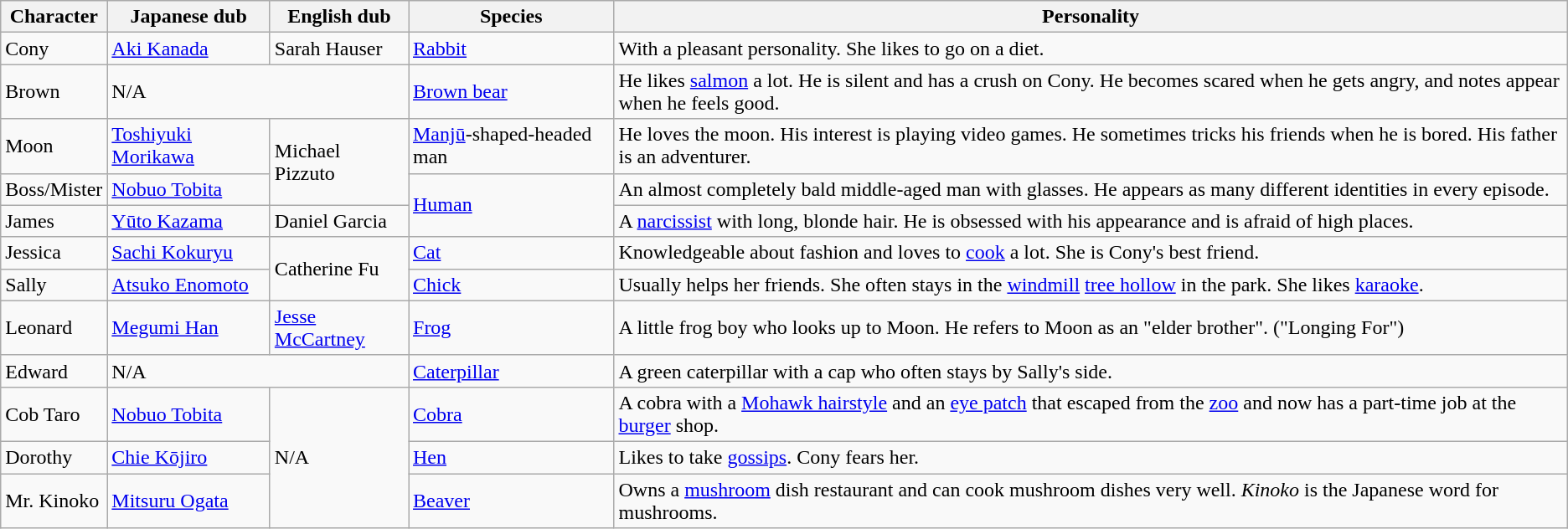<table class="wikitable">
<tr>
<th>Character</th>
<th>Japanese dub</th>
<th>English dub</th>
<th>Species</th>
<th>Personality</th>
</tr>
<tr>
<td>Cony</td>
<td><a href='#'>Aki Kanada</a></td>
<td>Sarah Hauser</td>
<td><a href='#'>Rabbit</a></td>
<td>With a pleasant personality. She likes to go on a diet.</td>
</tr>
<tr>
<td>Brown</td>
<td colspan="2">N/A</td>
<td><a href='#'>Brown bear</a></td>
<td>He likes <a href='#'>salmon</a> a lot. He is silent and has a crush on Cony. He becomes scared when he gets angry, and notes appear when he feels good.</td>
</tr>
<tr>
<td>Moon</td>
<td><a href='#'>Toshiyuki Morikawa</a></td>
<td rowspan="2">Michael Pizzuto</td>
<td><a href='#'>Manjū</a>-shaped-headed man</td>
<td>He loves the moon. His interest is playing video games. He sometimes tricks his friends when he is bored. His father is an adventurer.</td>
</tr>
<tr>
<td>Boss/Mister</td>
<td><a href='#'>Nobuo Tobita</a></td>
<td rowspan="2"><a href='#'>Human</a></td>
<td>An almost completely bald middle-aged man with glasses. He appears as many different identities in every episode.</td>
</tr>
<tr>
<td>James</td>
<td><a href='#'>Yūto Kazama</a></td>
<td>Daniel Garcia</td>
<td>A <a href='#'>narcissist</a> with long, blonde hair. He is obsessed with his appearance and is afraid of high places.</td>
</tr>
<tr>
<td>Jessica</td>
<td><a href='#'>Sachi Kokuryu</a></td>
<td rowspan="2">Catherine Fu</td>
<td><a href='#'>Cat</a></td>
<td>Knowledgeable about fashion and loves to <a href='#'>cook</a> a lot. She is Cony's best friend.</td>
</tr>
<tr>
<td>Sally</td>
<td><a href='#'>Atsuko Enomoto</a></td>
<td><a href='#'>Chick</a></td>
<td>Usually helps her friends. She often stays in the <a href='#'>windmill</a> <a href='#'>tree hollow</a> in the park. She likes <a href='#'>karaoke</a>.</td>
</tr>
<tr>
<td>Leonard</td>
<td><a href='#'>Megumi Han</a></td>
<td><a href='#'>Jesse McCartney</a></td>
<td><a href='#'>Frog</a></td>
<td>A little frog boy who looks up to Moon. He refers to Moon as an "elder brother". ("Longing For")</td>
</tr>
<tr>
<td>Edward</td>
<td colspan="2">N/A</td>
<td><a href='#'>Caterpillar</a></td>
<td>A green caterpillar with a cap who often stays by Sally's side.</td>
</tr>
<tr>
<td>Cob Taro</td>
<td><a href='#'>Nobuo Tobita</a></td>
<td rowspan="3">N/A</td>
<td><a href='#'>Cobra</a></td>
<td>A cobra with a <a href='#'>Mohawk hairstyle</a> and an <a href='#'>eye patch</a> that escaped from the <a href='#'>zoo</a> and now has a part-time job at the <a href='#'>burger</a> shop.</td>
</tr>
<tr>
<td>Dorothy</td>
<td><a href='#'>Chie Kōjiro</a></td>
<td><a href='#'>Hen</a></td>
<td>Likes to take <a href='#'>gossips</a>. Cony fears her.</td>
</tr>
<tr>
<td>Mr. Kinoko</td>
<td><a href='#'>Mitsuru Ogata</a></td>
<td><a href='#'>Beaver</a></td>
<td>Owns a <a href='#'>mushroom</a> dish restaurant and can cook mushroom dishes very well. <em>Kinoko</em> is the Japanese word for mushrooms.</td>
</tr>
</table>
